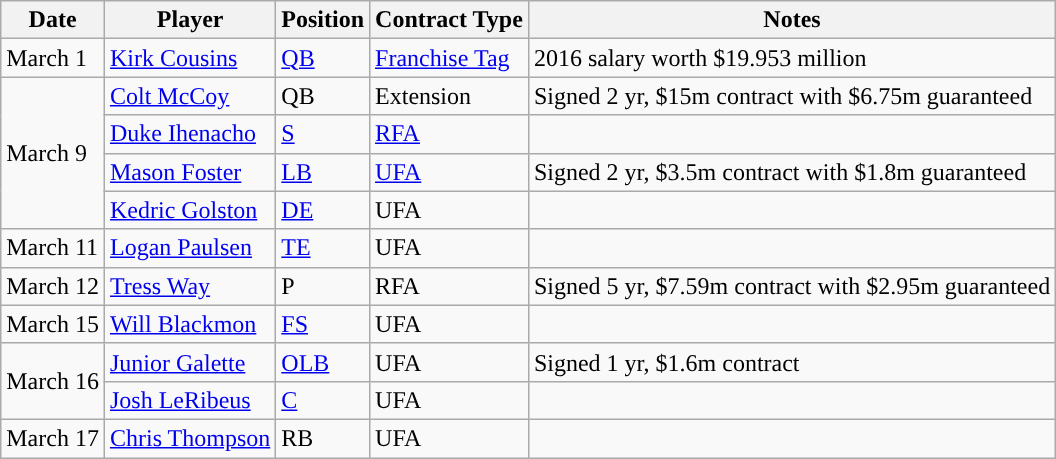<table class="wikitable sortable">
<tr>
<th>Date</th>
<th>Player</th>
<th>Position</th>
<th>Contract Type</th>
<th>Notes</th>
</tr>
<tr>
<td>March 1</td>
<td><a href='#'>Kirk Cousins</a></td>
<td><a href='#'>QB</a></td>
<td><a href='#'>Franchise Tag</a></td>
<td>2016 salary worth $19.953 million</td>
</tr>
<tr>
<td rowspan="4">March 9</td>
<td><a href='#'>Colt McCoy</a></td>
<td>QB</td>
<td>Extension</td>
<td>Signed 2 yr, $15m contract with $6.75m guaranteed</td>
</tr>
<tr>
<td><a href='#'>Duke Ihenacho</a></td>
<td><a href='#'>S</a></td>
<td><a href='#'>RFA</a></td>
<td></td>
</tr>
<tr>
<td><a href='#'>Mason Foster</a></td>
<td><a href='#'>LB</a></td>
<td><a href='#'>UFA</a></td>
<td>Signed 2 yr,  $3.5m contract with $1.8m guaranteed</td>
</tr>
<tr>
<td><a href='#'>Kedric Golston</a></td>
<td><a href='#'>DE</a></td>
<td>UFA</td>
<td></td>
</tr>
<tr>
<td>March 11</td>
<td><a href='#'>Logan Paulsen</a></td>
<td><a href='#'>TE</a></td>
<td>UFA</td>
<td></td>
</tr>
<tr>
<td>March 12</td>
<td><a href='#'>Tress Way</a></td>
<td>P</td>
<td>RFA</td>
<td>Signed 5 yr, $7.59m contract with $2.95m guaranteed</td>
</tr>
<tr>
<td>March 15</td>
<td><a href='#'>Will Blackmon</a></td>
<td><a href='#'>FS</a></td>
<td>UFA</td>
<td></td>
</tr>
<tr>
<td rowspan="2">March 16</td>
<td><a href='#'>Junior Galette</a></td>
<td><a href='#'>OLB</a></td>
<td>UFA</td>
<td>Signed 1 yr, $1.6m contract</td>
</tr>
<tr>
<td><a href='#'>Josh LeRibeus</a></td>
<td><a href='#'>C</a></td>
<td>UFA</td>
<td></td>
</tr>
<tr>
<td>March 17</td>
<td><a href='#'>Chris Thompson</a></td>
<td>RB</td>
<td>UFA</td>
<td></td>
</tr>
</table>
